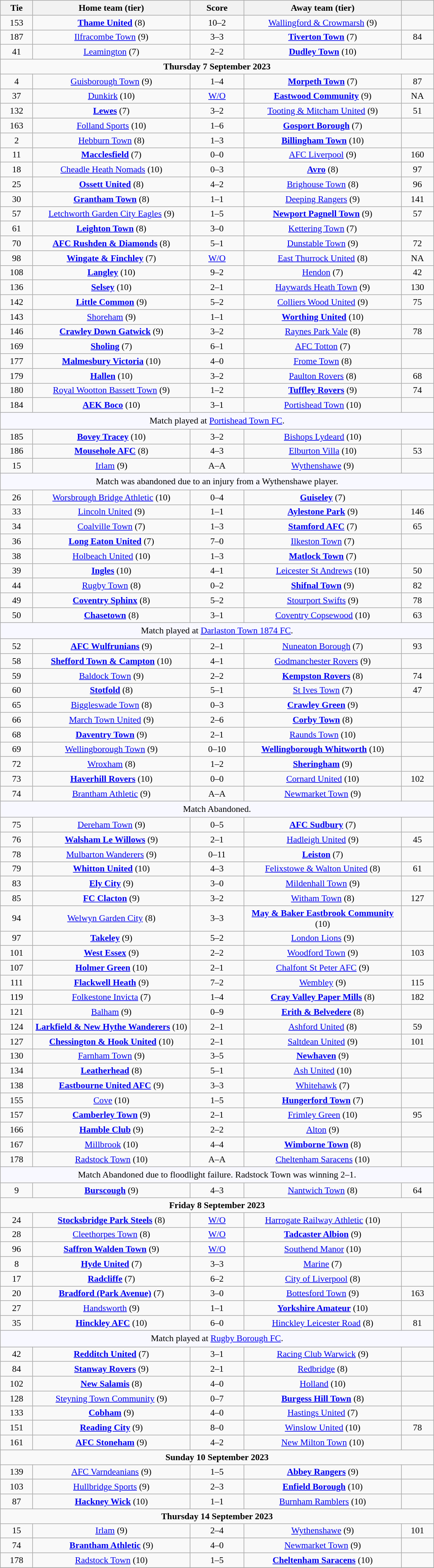<table class="wikitable" style="width:700px;text-align:center;font-size:90%">
<tr>
<th scope="col" style="width: 7.50%">Tie</th>
<th scope="col" style="width:36.25%">Home team (tier)</th>
<th scope="col" style="width:12.50%">Score</th>
<th scope="col" style="width:36.25%">Away team (tier)</th>
<th scope="col" style="width: 7.50%"></th>
</tr>
<tr>
<td>153</td>
<td><strong><a href='#'>Thame United</a></strong> (8)</td>
<td>10–2</td>
<td><a href='#'>Wallingford & Crowmarsh</a> (9)</td>
<td></td>
</tr>
<tr>
<td>187</td>
<td><a href='#'>Ilfracombe Town</a> (9)</td>
<td>3–3 </td>
<td><strong><a href='#'>Tiverton Town</a></strong> (7)</td>
<td>84</td>
</tr>
<tr>
<td>41</td>
<td><a href='#'>Leamington</a> (7)</td>
<td>2–2 </td>
<td><strong><a href='#'>Dudley Town</a></strong> (10)</td>
<td></td>
</tr>
<tr>
<td colspan="5"><strong>Thursday 7 September 2023</strong></td>
</tr>
<tr>
<td>4</td>
<td><a href='#'>Guisborough Town</a> (9)</td>
<td>1–4</td>
<td><strong><a href='#'>Morpeth Town</a></strong> (7)</td>
<td>87</td>
</tr>
<tr>
<td>37</td>
<td><a href='#'>Dunkirk</a> (10)</td>
<td><a href='#'>W/O</a></td>
<td><strong><a href='#'>Eastwood Community</a></strong> (9)</td>
<td>NA</td>
</tr>
<tr>
<td>132</td>
<td><strong><a href='#'>Lewes</a></strong> (7)</td>
<td>3–2</td>
<td><a href='#'>Tooting & Mitcham United</a> (9)</td>
<td>51</td>
</tr>
<tr>
<td>163</td>
<td><a href='#'>Folland Sports</a> (10)</td>
<td>1–6</td>
<td><strong><a href='#'>Gosport Borough</a></strong> (7)</td>
<td></td>
</tr>
<tr>
<td>2</td>
<td><a href='#'>Hebburn Town</a> (8)</td>
<td>1–3</td>
<td><strong><a href='#'>Billingham Town</a></strong> (10)</td>
<td></td>
</tr>
<tr>
<td>11</td>
<td><strong><a href='#'>Macclesfield</a></strong> (7)</td>
<td>0–0 </td>
<td><a href='#'>AFC Liverpool</a> (9)</td>
<td>160</td>
</tr>
<tr>
<td>18</td>
<td><a href='#'>Cheadle Heath Nomads</a> (10)</td>
<td>0–3</td>
<td><strong><a href='#'>Avro</a></strong> (8)</td>
<td>97</td>
</tr>
<tr>
<td>25</td>
<td><strong><a href='#'>Ossett United</a></strong> (8)</td>
<td>4–2</td>
<td><a href='#'>Brighouse Town</a> (8)</td>
<td>96</td>
</tr>
<tr>
<td>30</td>
<td><strong><a href='#'>Grantham Town</a></strong> (8)</td>
<td>1–1 </td>
<td><a href='#'>Deeping Rangers</a> (9)</td>
<td>141</td>
</tr>
<tr>
<td>57</td>
<td><a href='#'>Letchworth Garden City Eagles</a> (9)</td>
<td>1–5</td>
<td><strong><a href='#'>Newport Pagnell Town</a></strong> (9)</td>
<td>57</td>
</tr>
<tr>
<td>61</td>
<td><strong><a href='#'>Leighton Town</a></strong> (8)</td>
<td>3–0</td>
<td><a href='#'>Kettering Town</a> (7)</td>
<td></td>
</tr>
<tr>
<td>70</td>
<td><strong><a href='#'>AFC Rushden & Diamonds</a></strong> (8)</td>
<td>5–1</td>
<td><a href='#'>Dunstable Town</a> (9)</td>
<td>72</td>
</tr>
<tr>
<td>98</td>
<td><strong><a href='#'>Wingate & Finchley</a></strong> (7)</td>
<td><a href='#'>W/O</a></td>
<td><a href='#'>East Thurrock United</a> (8)</td>
<td>NA</td>
</tr>
<tr>
<td>108</td>
<td><strong><a href='#'>Langley</a></strong> (10)</td>
<td>9–2</td>
<td><a href='#'>Hendon</a> (7)</td>
<td>42</td>
</tr>
<tr>
<td>136</td>
<td><strong><a href='#'>Selsey</a></strong> (10)</td>
<td>2–1</td>
<td><a href='#'>Haywards Heath Town</a> (9)</td>
<td>130</td>
</tr>
<tr>
<td>142</td>
<td><strong><a href='#'>Little Common</a></strong> (9)</td>
<td>5–2</td>
<td><a href='#'>Colliers Wood United</a> (9)</td>
<td>75</td>
</tr>
<tr>
<td>143</td>
<td><a href='#'>Shoreham</a> (9)</td>
<td>1–1 </td>
<td><strong><a href='#'>Worthing United</a></strong> (10)</td>
<td></td>
</tr>
<tr>
<td>146</td>
<td><strong><a href='#'>Crawley Down Gatwick</a></strong> (9)</td>
<td>3–2</td>
<td><a href='#'>Raynes Park Vale</a> (8)</td>
<td>78</td>
</tr>
<tr>
<td>169</td>
<td><strong><a href='#'>Sholing</a></strong> (7)</td>
<td>6–1</td>
<td><a href='#'>AFC Totton</a> (7)</td>
<td></td>
</tr>
<tr>
<td>177</td>
<td><strong><a href='#'>Malmesbury Victoria</a></strong> (10)</td>
<td>4–0</td>
<td><a href='#'>Frome Town</a> (8)</td>
<td></td>
</tr>
<tr>
<td>179</td>
<td><strong><a href='#'>Hallen</a></strong> (10)</td>
<td>3–2</td>
<td><a href='#'>Paulton Rovers</a> (8)</td>
<td>68</td>
</tr>
<tr>
<td>180</td>
<td><a href='#'>Royal Wootton Bassett Town</a> (9)</td>
<td>1–2</td>
<td><strong><a href='#'>Tuffley Rovers</a></strong> (9)</td>
<td>74</td>
</tr>
<tr>
<td>184</td>
<td><strong><a href='#'>AEK Boco</a></strong> (10)</td>
<td>3–1</td>
<td><a href='#'>Portishead Town</a> (10)</td>
<td></td>
</tr>
<tr>
<td colspan="5" style="background:GhostWhite;height:20px;text-align:center">Match played at <a href='#'>Portishead Town FC</a>.</td>
</tr>
<tr>
<td>185</td>
<td><strong><a href='#'>Bovey Tracey</a></strong> (10)</td>
<td>3–2</td>
<td><a href='#'>Bishops Lydeard</a> (10)</td>
<td></td>
</tr>
<tr>
<td>186</td>
<td><strong><a href='#'>Mousehole AFC</a></strong> (8)</td>
<td>4–3</td>
<td><a href='#'>Elburton Villa</a> (10)</td>
<td>53</td>
</tr>
<tr>
<td>15</td>
<td><a href='#'>Irlam</a> (9)</td>
<td>A–A</td>
<td><a href='#'>Wythenshawe</a> (9)</td>
<td></td>
</tr>
<tr>
<td colspan="5" style="background:GhostWhite;height:20px;text-align:center">Match was abandoned due to an injury from a Wythenshawe player.</td>
</tr>
<tr>
<td>26</td>
<td><a href='#'>Worsbrough Bridge Athletic</a> (10)</td>
<td>0–4</td>
<td><strong><a href='#'>Guiseley</a></strong> (7)</td>
<td></td>
</tr>
<tr>
<td>33</td>
<td><a href='#'>Lincoln United</a> (9)</td>
<td>1–1 </td>
<td><strong><a href='#'>Aylestone Park</a></strong> (9)</td>
<td>146</td>
</tr>
<tr>
<td>34</td>
<td><a href='#'>Coalville Town</a> (7)</td>
<td>1–3</td>
<td><strong><a href='#'>Stamford AFC</a></strong> (7)</td>
<td>65</td>
</tr>
<tr>
<td>36</td>
<td><strong><a href='#'>Long Eaton United</a></strong> (7)</td>
<td>7–0</td>
<td><a href='#'>Ilkeston Town</a> (7)</td>
<td></td>
</tr>
<tr>
<td>38</td>
<td><a href='#'>Holbeach United</a> (10)</td>
<td>1–3</td>
<td><strong><a href='#'>Matlock Town</a></strong> (7)</td>
<td></td>
</tr>
<tr>
<td>39</td>
<td><strong><a href='#'>Ingles</a></strong> (10)</td>
<td>4–1</td>
<td><a href='#'>Leicester St Andrews</a> (10)</td>
<td>50</td>
</tr>
<tr>
<td>44</td>
<td><a href='#'>Rugby Town</a> (8)</td>
<td>0–2</td>
<td><strong><a href='#'>Shifnal Town</a></strong> (9)</td>
<td>82</td>
</tr>
<tr>
<td>49</td>
<td><strong><a href='#'>Coventry Sphinx</a></strong> (8)</td>
<td>5–2</td>
<td><a href='#'>Stourport Swifts</a> (9)</td>
<td>78</td>
</tr>
<tr>
<td>50</td>
<td><strong><a href='#'>Chasetown</a></strong> (8)</td>
<td>3–1</td>
<td><a href='#'>Coventry Copsewood</a> (10)</td>
<td>63</td>
</tr>
<tr>
<td colspan="5" style="background:GhostWhite;height:20px;text-align:center">Match played at <a href='#'>Darlaston Town 1874 FC</a>.</td>
</tr>
<tr>
<td>52</td>
<td><strong><a href='#'>AFC Wulfrunians</a></strong> (9)</td>
<td>2–1</td>
<td><a href='#'>Nuneaton Borough</a> (7)</td>
<td>93</td>
</tr>
<tr>
<td>58</td>
<td><strong><a href='#'>Shefford Town & Campton</a></strong> (10)</td>
<td>4–1</td>
<td><a href='#'>Godmanchester Rovers</a> (9)</td>
<td></td>
</tr>
<tr>
<td>59</td>
<td><a href='#'>Baldock Town</a> (9)</td>
<td>2–2 </td>
<td><strong><a href='#'>Kempston Rovers</a></strong> (8)</td>
<td>74</td>
</tr>
<tr>
<td>60</td>
<td><strong><a href='#'>Stotfold</a></strong> (8)</td>
<td>5–1</td>
<td><a href='#'>St Ives Town</a> (7)</td>
<td>47</td>
</tr>
<tr>
<td>65</td>
<td><a href='#'>Biggleswade Town</a> (8)</td>
<td>0–3</td>
<td><strong><a href='#'>Crawley Green</a></strong> (9)</td>
<td></td>
</tr>
<tr>
<td>66</td>
<td><a href='#'>March Town United</a> (9)</td>
<td>2–6</td>
<td><strong><a href='#'>Corby Town</a></strong> (8)</td>
<td></td>
</tr>
<tr>
<td>68</td>
<td><strong><a href='#'>Daventry Town</a></strong> (9)</td>
<td>2–1</td>
<td><a href='#'>Raunds Town</a> (10)</td>
<td></td>
</tr>
<tr>
<td>69</td>
<td><a href='#'>Wellingborough Town</a> (9)</td>
<td>0–10</td>
<td><strong><a href='#'>Wellingborough Whitworth</a></strong> (10)</td>
<td></td>
</tr>
<tr>
<td>72</td>
<td><a href='#'>Wroxham</a> (8)</td>
<td>1–2</td>
<td><strong><a href='#'>Sheringham</a></strong> (9)</td>
<td></td>
</tr>
<tr>
<td>73</td>
<td><strong><a href='#'>Haverhill Rovers</a></strong> (10)</td>
<td>0–0 </td>
<td><a href='#'>Cornard United</a> (10)</td>
<td>102</td>
</tr>
<tr>
<td>74</td>
<td><a href='#'>Brantham Athletic</a> (9)</td>
<td>A–A</td>
<td><a href='#'>Newmarket Town</a> (9)</td>
<td></td>
</tr>
<tr>
<td colspan="5" style="background:GhostWhite;height:20px;text-align:center">Match Abandoned.</td>
</tr>
<tr>
<td>75</td>
<td><a href='#'>Dereham Town</a> (9)</td>
<td>0–5</td>
<td><strong><a href='#'>AFC Sudbury</a></strong> (7)</td>
<td></td>
</tr>
<tr>
<td>76</td>
<td><strong><a href='#'>Walsham Le Willows</a></strong> (9)</td>
<td>2–1</td>
<td><a href='#'>Hadleigh United</a> (9)</td>
<td>45</td>
</tr>
<tr>
<td>78</td>
<td><a href='#'>Mulbarton Wanderers</a> (9)</td>
<td>0–11</td>
<td><strong><a href='#'>Leiston</a></strong> (7)</td>
<td></td>
</tr>
<tr>
<td>79</td>
<td><strong><a href='#'>Whitton United</a></strong> (10)</td>
<td>4–3</td>
<td><a href='#'>Felixstowe & Walton United</a> (8)</td>
<td>61</td>
</tr>
<tr>
<td>83</td>
<td><strong><a href='#'>Ely City</a></strong> (9)</td>
<td>3–0</td>
<td><a href='#'>Mildenhall Town</a> (9)</td>
<td></td>
</tr>
<tr>
<td>85</td>
<td><strong><a href='#'>FC Clacton</a></strong> (9)</td>
<td>3–2</td>
<td><a href='#'>Witham Town</a> (8)</td>
<td>127</td>
</tr>
<tr>
<td>94</td>
<td><a href='#'>Welwyn Garden City</a> (8)</td>
<td>3–3 </td>
<td><strong><a href='#'>May & Baker Eastbrook Community</a></strong> (10)</td>
<td></td>
</tr>
<tr>
<td>97</td>
<td><strong><a href='#'>Takeley</a></strong> (9)</td>
<td>5–2</td>
<td><a href='#'>London Lions</a> (9)</td>
<td></td>
</tr>
<tr>
<td>101</td>
<td><strong><a href='#'>West Essex</a></strong> (9)</td>
<td>2–2 </td>
<td><a href='#'>Woodford Town</a> (9)</td>
<td>103</td>
</tr>
<tr>
<td>107</td>
<td><strong><a href='#'>Holmer Green</a></strong> (10)</td>
<td>2–1</td>
<td><a href='#'>Chalfont St Peter AFC</a> (9)</td>
<td></td>
</tr>
<tr>
<td>111</td>
<td><strong><a href='#'>Flackwell Heath</a></strong> (9)</td>
<td>7–2</td>
<td><a href='#'>Wembley</a> (9)</td>
<td>115</td>
</tr>
<tr>
<td>119</td>
<td><a href='#'>Folkestone Invicta</a> (7)</td>
<td>1–4</td>
<td><strong><a href='#'>Cray Valley Paper Mills</a></strong> (8)</td>
<td>182</td>
</tr>
<tr>
<td>121</td>
<td><a href='#'>Balham</a> (9)</td>
<td>0–9</td>
<td><strong><a href='#'>Erith & Belvedere</a></strong> (8)</td>
<td></td>
</tr>
<tr>
<td>124</td>
<td><strong><a href='#'>Larkfield & New Hythe Wanderers</a></strong> (10)</td>
<td>2–1</td>
<td><a href='#'>Ashford United</a> (8)</td>
<td>59</td>
</tr>
<tr>
<td>127</td>
<td><strong><a href='#'>Chessington & Hook United</a></strong> (10)</td>
<td>2–1</td>
<td><a href='#'>Saltdean United</a> (9)</td>
<td>101</td>
</tr>
<tr>
<td>130</td>
<td><a href='#'>Farnham Town</a> (9)</td>
<td>3–5</td>
<td><strong><a href='#'>Newhaven</a></strong> (9)</td>
<td></td>
</tr>
<tr>
<td>134</td>
<td><strong><a href='#'>Leatherhead</a></strong> (8)</td>
<td>5–1</td>
<td><a href='#'>Ash United</a> (10)</td>
<td></td>
</tr>
<tr>
<td>138</td>
<td><strong><a href='#'>Eastbourne United AFC</a></strong> (9)</td>
<td>3–3 </td>
<td><a href='#'>Whitehawk</a> (7)</td>
<td></td>
</tr>
<tr>
<td>155</td>
<td><a href='#'>Cove</a> (10)</td>
<td>1–5</td>
<td><strong><a href='#'>Hungerford Town</a></strong> (7)</td>
<td></td>
</tr>
<tr>
<td>157</td>
<td><strong><a href='#'>Camberley Town</a></strong> (9)</td>
<td>2–1</td>
<td><a href='#'>Frimley Green</a> (10)</td>
<td>95</td>
</tr>
<tr>
<td>166</td>
<td><strong><a href='#'>Hamble Club</a></strong> (9)</td>
<td>2–2 </td>
<td><a href='#'>Alton</a> (9)</td>
<td></td>
</tr>
<tr>
<td>167</td>
<td><a href='#'>Millbrook</a> (10)</td>
<td>4–4 </td>
<td><strong><a href='#'>Wimborne Town</a></strong> (8)</td>
<td></td>
</tr>
<tr>
<td>178</td>
<td><a href='#'>Radstock Town</a> (10)</td>
<td>A–A</td>
<td><a href='#'>Cheltenham Saracens</a> (10)</td>
<td></td>
</tr>
<tr>
<td colspan="5" style="background:GhostWhite;height:20px;text-align:center">Match Abandoned due to  floodlight failure. Radstock Town was winning 2–1.</td>
</tr>
<tr>
<td>9</td>
<td><strong><a href='#'>Burscough</a></strong> (9)</td>
<td>4–3</td>
<td><a href='#'>Nantwich Town</a> (8)</td>
<td>64</td>
</tr>
<tr>
<td colspan="5"><strong>Friday 8 September 2023</strong></td>
</tr>
<tr>
<td>24</td>
<td><strong><a href='#'>Stocksbridge Park Steels</a></strong> (8)</td>
<td><a href='#'>W/O</a></td>
<td><a href='#'>Harrogate Railway Athletic</a> (10)</td>
<td></td>
</tr>
<tr>
<td>28</td>
<td><a href='#'>Cleethorpes Town</a> (8)</td>
<td><a href='#'>W/O</a></td>
<td><strong><a href='#'>Tadcaster Albion</a></strong> (9)</td>
<td></td>
</tr>
<tr>
<td>96</td>
<td><strong><a href='#'>Saffron Walden Town</a></strong> (9)</td>
<td><a href='#'>W/O</a></td>
<td><a href='#'>Southend Manor</a> (10)</td>
<td></td>
</tr>
<tr>
<td>8</td>
<td><strong><a href='#'>Hyde United</a></strong> (7)</td>
<td>3–3 </td>
<td><a href='#'>Marine</a> (7)</td>
<td></td>
</tr>
<tr>
<td>17</td>
<td><strong><a href='#'>Radcliffe</a></strong> (7)</td>
<td>6–2</td>
<td><a href='#'>City of Liverpool</a> (8)</td>
<td></td>
</tr>
<tr>
<td>20</td>
<td><strong><a href='#'>Bradford (Park Avenue)</a></strong> (7)</td>
<td>3–0</td>
<td><a href='#'>Bottesford Town</a> (9)</td>
<td>163</td>
</tr>
<tr>
<td>27</td>
<td><a href='#'>Handsworth</a> (9)</td>
<td>1–1 </td>
<td><strong><a href='#'>Yorkshire Amateur</a></strong> (10)</td>
<td></td>
</tr>
<tr>
<td>35</td>
<td><strong><a href='#'>Hinckley AFC</a></strong> (10)</td>
<td>6–0</td>
<td><a href='#'>Hinckley Leicester Road</a> (8)</td>
<td>81</td>
</tr>
<tr>
<td colspan="5" style="background:GhostWhite;height:20px;text-align:center">Match played at <a href='#'>Rugby Borough FC</a>.</td>
</tr>
<tr>
<td>42</td>
<td><strong><a href='#'>Redditch United</a></strong> (7)</td>
<td>3–1</td>
<td><a href='#'>Racing Club Warwick</a> (9)</td>
<td></td>
</tr>
<tr>
<td>84</td>
<td><strong><a href='#'>Stanway Rovers</a></strong> (9)</td>
<td>2–1</td>
<td><a href='#'>Redbridge</a> (8)</td>
<td></td>
</tr>
<tr>
<td>102</td>
<td><strong><a href='#'>New Salamis</a></strong> (8)</td>
<td>4–0</td>
<td><a href='#'>Holland</a> (10)</td>
<td></td>
</tr>
<tr>
<td>128</td>
<td><a href='#'>Steyning Town Community</a> (9)</td>
<td>0–7</td>
<td><strong><a href='#'>Burgess Hill Town</a></strong> (8)</td>
<td></td>
</tr>
<tr>
<td>133</td>
<td><strong><a href='#'>Cobham</a></strong> (9)</td>
<td>4–0</td>
<td><a href='#'>Hastings United</a> (7)</td>
<td></td>
</tr>
<tr>
<td>151</td>
<td><strong><a href='#'>Reading City</a></strong> (9)</td>
<td>8–0</td>
<td><a href='#'>Winslow United</a> (10)</td>
<td>78</td>
</tr>
<tr>
<td>161</td>
<td><strong><a href='#'>AFC Stoneham</a></strong> (9)</td>
<td>4–2</td>
<td><a href='#'>New Milton Town</a> (10)</td>
<td></td>
</tr>
<tr>
<td colspan="5"><strong>Sunday 10 September 2023</strong></td>
</tr>
<tr>
<td>139</td>
<td><a href='#'>AFC Varndeanians</a> (9)</td>
<td>1–5</td>
<td><strong><a href='#'>Abbey Rangers</a></strong> (9)</td>
<td></td>
</tr>
<tr>
<td>103</td>
<td><a href='#'>Hullbridge Sports</a> (9)</td>
<td>2–3</td>
<td><strong><a href='#'>Enfield Borough</a></strong> (10)</td>
<td></td>
</tr>
<tr>
<td>87</td>
<td><strong><a href='#'>Hackney Wick</a></strong> (10)</td>
<td>1–1 </td>
<td><a href='#'>Burnham Ramblers</a> (10)</td>
<td></td>
</tr>
<tr>
<td colspan="5"><strong>Thursday 14 September 2023</strong></td>
</tr>
<tr>
<td>15</td>
<td><a href='#'>Irlam</a> (9)</td>
<td>2–4</td>
<td><a href='#'>Wythenshawe</a> (9)</td>
<td>101</td>
</tr>
<tr>
<td>74</td>
<td><strong><a href='#'>Brantham Athletic</a></strong> (9)</td>
<td>4–0</td>
<td><a href='#'>Newmarket Town</a> (9)</td>
<td></td>
</tr>
<tr>
<td>178</td>
<td><a href='#'>Radstock Town</a> (10)</td>
<td>1–5</td>
<td><strong><a href='#'>Cheltenham Saracens</a></strong> (10)</td>
<td></td>
</tr>
<tr>
</tr>
</table>
